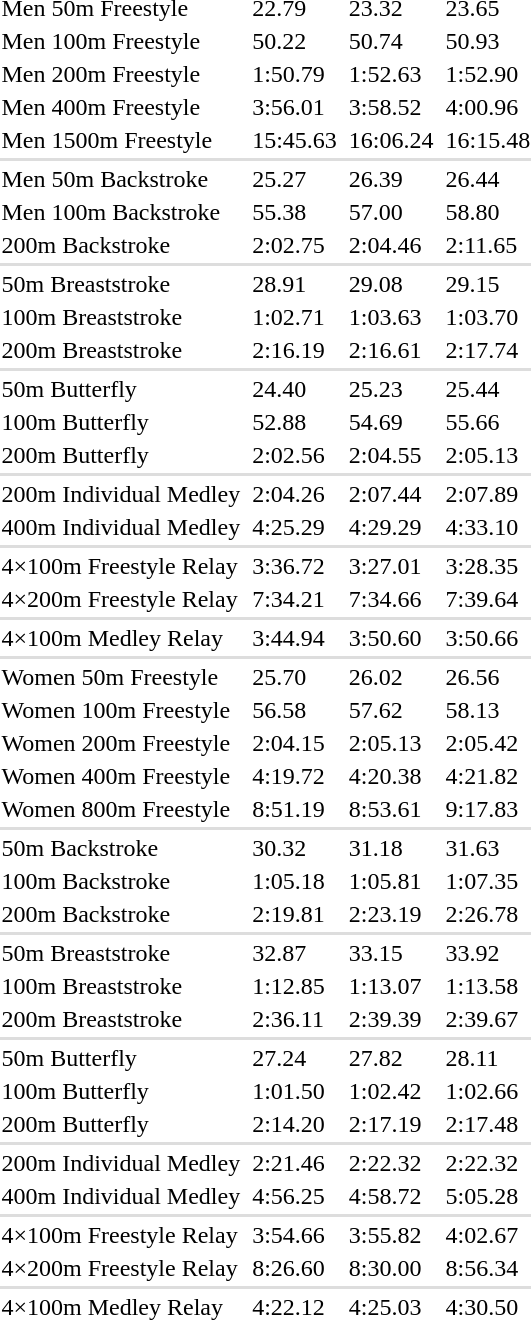<table>
<tr>
<td>Men 50m Freestyle</td>
<td></td>
<td>22.79</td>
<td></td>
<td>23.32</td>
<td></td>
<td>23.65</td>
</tr>
<tr>
<td>Men 100m Freestyle</td>
<td></td>
<td>50.22</td>
<td></td>
<td>50.74</td>
<td></td>
<td>50.93</td>
</tr>
<tr>
<td>Men 200m Freestyle</td>
<td></td>
<td>1:50.79</td>
<td></td>
<td>1:52.63</td>
<td></td>
<td>1:52.90</td>
</tr>
<tr>
<td>Men 400m Freestyle</td>
<td></td>
<td>3:56.01</td>
<td></td>
<td>3:58.52</td>
<td></td>
<td>4:00.96</td>
</tr>
<tr>
<td>Men 1500m Freestyle</td>
<td></td>
<td>15:45.63</td>
<td></td>
<td>16:06.24</td>
<td></td>
<td>16:15.48</td>
</tr>
<tr bgcolor=#DDDDDD>
<td colspan=7></td>
</tr>
<tr>
<td>Men 50m Backstroke</td>
<td></td>
<td>25.27</td>
<td></td>
<td>26.39</td>
<td></td>
<td>26.44</td>
</tr>
<tr>
<td>Men 100m Backstroke</td>
<td></td>
<td>55.38</td>
<td></td>
<td>57.00</td>
<td></td>
<td>58.80</td>
</tr>
<tr>
<td>200m Backstroke</td>
<td></td>
<td>2:02.75</td>
<td></td>
<td>2:04.46</td>
<td></td>
<td>2:11.65</td>
</tr>
<tr bgcolor=#DDDDDD>
<td colspan=7></td>
</tr>
<tr>
<td>50m Breaststroke</td>
<td></td>
<td>28.91</td>
<td></td>
<td>29.08</td>
<td></td>
<td>29.15</td>
</tr>
<tr>
<td>100m Breaststroke</td>
<td></td>
<td>1:02.71</td>
<td></td>
<td>1:03.63</td>
<td></td>
<td>1:03.70</td>
</tr>
<tr>
<td>200m Breaststroke</td>
<td></td>
<td>2:16.19</td>
<td></td>
<td>2:16.61</td>
<td></td>
<td>2:17.74</td>
</tr>
<tr bgcolor=#DDDDDD>
<td colspan=7></td>
</tr>
<tr>
<td>50m Butterfly</td>
<td></td>
<td>24.40</td>
<td></td>
<td>25.23</td>
<td></td>
<td>25.44</td>
</tr>
<tr>
<td>100m Butterfly</td>
<td></td>
<td>52.88</td>
<td></td>
<td>54.69</td>
<td></td>
<td>55.66</td>
</tr>
<tr>
<td>200m Butterfly</td>
<td></td>
<td>2:02.56</td>
<td></td>
<td>2:04.55</td>
<td></td>
<td>2:05.13</td>
</tr>
<tr bgcolor=#DDDDDD>
<td colspan=7></td>
</tr>
<tr>
<td>200m Individual Medley</td>
<td></td>
<td>2:04.26</td>
<td></td>
<td>2:07.44</td>
<td></td>
<td>2:07.89</td>
</tr>
<tr>
<td>400m Individual Medley</td>
<td></td>
<td>4:25.29</td>
<td></td>
<td>4:29.29</td>
<td></td>
<td>4:33.10</td>
</tr>
<tr bgcolor=#DDDDDD>
<td colspan=7></td>
</tr>
<tr>
<td>4×100m Freestyle Relay</td>
<td></td>
<td>3:36.72</td>
<td></td>
<td>3:27.01</td>
<td></td>
<td>3:28.35</td>
</tr>
<tr>
<td>4×200m Freestyle Relay</td>
<td></td>
<td>7:34.21</td>
<td></td>
<td>7:34.66</td>
<td></td>
<td>7:39.64</td>
</tr>
<tr bgcolor=#DDDDDD>
<td colspan=7></td>
</tr>
<tr>
<td>4×100m Medley Relay</td>
<td></td>
<td>3:44.94</td>
<td></td>
<td>3:50.60</td>
<td></td>
<td>3:50.66</td>
</tr>
<tr bgcolor=#DDDDDD>
<td colspan=7></td>
</tr>
<tr>
<td>Women 50m Freestyle</td>
<td></td>
<td>25.70</td>
<td></td>
<td>26.02</td>
<td></td>
<td>26.56</td>
</tr>
<tr>
<td>Women 100m Freestyle</td>
<td></td>
<td>56.58</td>
<td></td>
<td>57.62</td>
<td></td>
<td>58.13</td>
</tr>
<tr>
<td>Women 200m Freestyle</td>
<td></td>
<td>2:04.15</td>
<td></td>
<td>2:05.13</td>
<td></td>
<td>2:05.42</td>
</tr>
<tr>
<td>Women 400m Freestyle</td>
<td></td>
<td>4:19.72</td>
<td></td>
<td>4:20.38</td>
<td></td>
<td>4:21.82</td>
</tr>
<tr>
<td>Women 800m Freestyle</td>
<td></td>
<td>8:51.19</td>
<td></td>
<td>8:53.61</td>
<td></td>
<td>9:17.83</td>
</tr>
<tr bgcolor=#DDDDDD>
<td colspan=7></td>
</tr>
<tr>
<td>50m Backstroke</td>
<td></td>
<td>30.32</td>
<td></td>
<td>31.18</td>
<td></td>
<td>31.63</td>
</tr>
<tr>
<td>100m Backstroke</td>
<td></td>
<td>1:05.18</td>
<td></td>
<td>1:05.81</td>
<td></td>
<td>1:07.35</td>
</tr>
<tr>
<td>200m Backstroke</td>
<td></td>
<td>2:19.81</td>
<td></td>
<td>2:23.19</td>
<td></td>
<td>2:26.78</td>
</tr>
<tr bgcolor=#DDDDDD>
<td colspan=7></td>
</tr>
<tr>
<td>50m Breaststroke</td>
<td></td>
<td>32.87</td>
<td></td>
<td>33.15</td>
<td></td>
<td>33.92</td>
</tr>
<tr>
<td>100m Breaststroke</td>
<td></td>
<td>1:12.85</td>
<td></td>
<td>1:13.07</td>
<td></td>
<td>1:13.58</td>
</tr>
<tr>
<td>200m Breaststroke</td>
<td></td>
<td>2:36.11</td>
<td></td>
<td>2:39.39</td>
<td></td>
<td>2:39.67</td>
</tr>
<tr bgcolor=#DDDDDD>
<td colspan=7></td>
</tr>
<tr>
<td>50m Butterfly</td>
<td></td>
<td>27.24</td>
<td></td>
<td>27.82</td>
<td></td>
<td>28.11</td>
</tr>
<tr>
<td>100m Butterfly</td>
<td></td>
<td>1:01.50</td>
<td></td>
<td>1:02.42</td>
<td></td>
<td>1:02.66</td>
</tr>
<tr>
<td>200m Butterfly</td>
<td></td>
<td>2:14.20</td>
<td></td>
<td>2:17.19</td>
<td></td>
<td>2:17.48</td>
</tr>
<tr bgcolor=#DDDDDD>
<td colspan=7></td>
</tr>
<tr>
<td>200m Individual Medley</td>
<td></td>
<td>2:21.46</td>
<td></td>
<td>2:22.32</td>
<td></td>
<td>2:22.32</td>
</tr>
<tr>
<td>400m Individual Medley</td>
<td></td>
<td>4:56.25</td>
<td></td>
<td>4:58.72</td>
<td></td>
<td>5:05.28</td>
</tr>
<tr bgcolor=#DDDDDD>
<td colspan=7></td>
</tr>
<tr>
<td>4×100m Freestyle Relay</td>
<td></td>
<td>3:54.66</td>
<td></td>
<td>3:55.82</td>
<td></td>
<td>4:02.67</td>
</tr>
<tr>
<td>4×200m Freestyle Relay</td>
<td></td>
<td>8:26.60</td>
<td></td>
<td>8:30.00</td>
<td></td>
<td>8:56.34</td>
</tr>
<tr bgcolor=#DDDDDD>
<td colspan=7></td>
</tr>
<tr>
<td>4×100m Medley Relay</td>
<td></td>
<td>4:22.12</td>
<td></td>
<td>4:25.03</td>
<td></td>
<td>4:30.50</td>
</tr>
</table>
